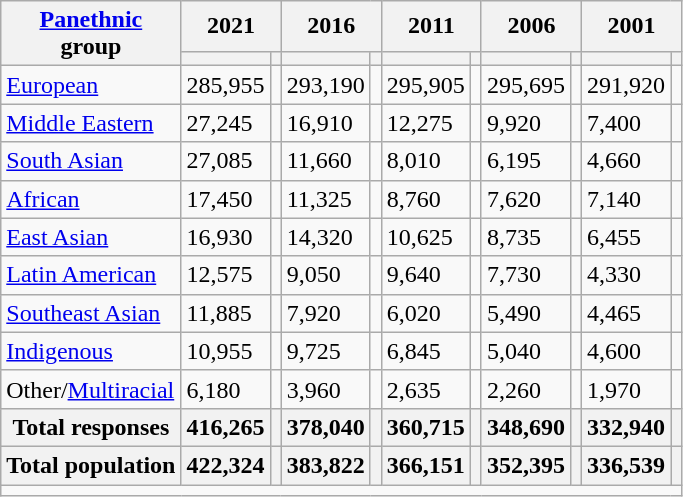<table class="wikitable collapsible sortable">
<tr>
<th rowspan="2"><a href='#'>Panethnic</a><br>group</th>
<th colspan="2">2021</th>
<th colspan="2">2016</th>
<th colspan="2">2011</th>
<th colspan="2">2006</th>
<th colspan="2">2001</th>
</tr>
<tr>
<th><a href='#'></a></th>
<th></th>
<th></th>
<th></th>
<th></th>
<th></th>
<th></th>
<th></th>
<th></th>
<th></th>
</tr>
<tr>
<td><a href='#'>European</a></td>
<td>285,955</td>
<td></td>
<td>293,190</td>
<td></td>
<td>295,905</td>
<td></td>
<td>295,695</td>
<td></td>
<td>291,920</td>
<td></td>
</tr>
<tr>
<td><a href='#'>Middle Eastern</a></td>
<td>27,245</td>
<td></td>
<td>16,910</td>
<td></td>
<td>12,275</td>
<td></td>
<td>9,920</td>
<td></td>
<td>7,400</td>
<td></td>
</tr>
<tr>
<td><a href='#'>South Asian</a></td>
<td>27,085</td>
<td></td>
<td>11,660</td>
<td></td>
<td>8,010</td>
<td></td>
<td>6,195</td>
<td></td>
<td>4,660</td>
<td></td>
</tr>
<tr>
<td><a href='#'>African</a></td>
<td>17,450</td>
<td></td>
<td>11,325</td>
<td></td>
<td>8,760</td>
<td></td>
<td>7,620</td>
<td></td>
<td>7,140</td>
<td></td>
</tr>
<tr>
<td><a href='#'>East Asian</a></td>
<td>16,930</td>
<td></td>
<td>14,320</td>
<td></td>
<td>10,625</td>
<td></td>
<td>8,735</td>
<td></td>
<td>6,455</td>
<td></td>
</tr>
<tr>
<td><a href='#'>Latin American</a></td>
<td>12,575</td>
<td></td>
<td>9,050</td>
<td></td>
<td>9,640</td>
<td></td>
<td>7,730</td>
<td></td>
<td>4,330</td>
<td></td>
</tr>
<tr>
<td><a href='#'>Southeast Asian</a></td>
<td>11,885</td>
<td></td>
<td>7,920</td>
<td></td>
<td>6,020</td>
<td></td>
<td>5,490</td>
<td></td>
<td>4,465</td>
<td></td>
</tr>
<tr>
<td><a href='#'>Indigenous</a></td>
<td>10,955</td>
<td></td>
<td>9,725</td>
<td></td>
<td>6,845</td>
<td></td>
<td>5,040</td>
<td></td>
<td>4,600</td>
<td></td>
</tr>
<tr>
<td>Other/<a href='#'>Multiracial</a></td>
<td>6,180</td>
<td></td>
<td>3,960</td>
<td></td>
<td>2,635</td>
<td></td>
<td>2,260</td>
<td></td>
<td>1,970</td>
<td></td>
</tr>
<tr>
<th>Total responses</th>
<th>416,265</th>
<th></th>
<th>378,040</th>
<th></th>
<th>360,715</th>
<th></th>
<th>348,690</th>
<th></th>
<th>332,940</th>
<th></th>
</tr>
<tr>
<th>Total population</th>
<th>422,324</th>
<th></th>
<th>383,822</th>
<th></th>
<th>366,151</th>
<th></th>
<th>352,395</th>
<th></th>
<th>336,539</th>
<th></th>
</tr>
<tr class="sortbottom">
<td colspan="15"></td>
</tr>
</table>
